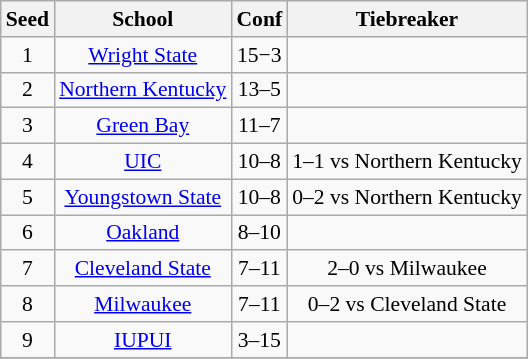<table class="wikitable" style="white-space:nowrap; font-size:90%;text-align:center">
<tr>
<th>Seed</th>
<th>School</th>
<th>Conf</th>
<th>Tiebreaker</th>
</tr>
<tr>
<td>1</td>
<td align=center><a href='#'>Wright State</a></td>
<td>15−3</td>
<td></td>
</tr>
<tr>
<td>2</td>
<td align=center><a href='#'>Northern Kentucky</a></td>
<td>13–5</td>
<td></td>
</tr>
<tr>
<td>3</td>
<td align=center><a href='#'>Green Bay</a></td>
<td>11–7</td>
<td></td>
</tr>
<tr>
<td>4</td>
<td align=center><a href='#'>UIC</a></td>
<td>10–8</td>
<td>1–1 vs Northern Kentucky</td>
</tr>
<tr>
<td>5</td>
<td align=center><a href='#'>Youngstown State</a></td>
<td>10–8</td>
<td>0–2 vs Northern Kentucky</td>
</tr>
<tr>
<td>6</td>
<td align=center><a href='#'>Oakland</a></td>
<td>8–10</td>
<td></td>
</tr>
<tr>
<td>7</td>
<td align=center><a href='#'>Cleveland State</a></td>
<td>7–11</td>
<td>2–0 vs Milwaukee</td>
</tr>
<tr>
<td>8</td>
<td align=center><a href='#'>Milwaukee</a></td>
<td>7–11</td>
<td>0–2 vs Cleveland State</td>
</tr>
<tr>
<td>9</td>
<td align=center><a href='#'>IUPUI</a></td>
<td>3–15</td>
<td></td>
</tr>
<tr>
</tr>
</table>
